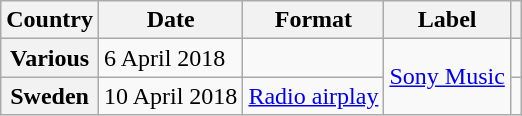<table class="wikitable plainrowheaders">
<tr>
<th scope="col">Country</th>
<th scope="col">Date</th>
<th scope="col">Format</th>
<th scope="col">Label</th>
<th scope="col"></th>
</tr>
<tr>
<th scope="row">Various</th>
<td>6 April 2018</td>
<td></td>
<td rowspan="2"><a href='#'>Sony Music</a></td>
<td style="text-align:center;"></td>
</tr>
<tr>
<th scope="row">Sweden</th>
<td>10 April 2018</td>
<td><a href='#'>Radio airplay</a></td>
<td style="text-align:center;"></td>
</tr>
</table>
